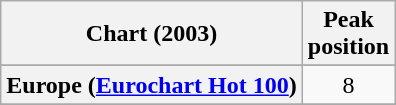<table class="wikitable sortable plainrowheaders" style="text-align:center">
<tr>
<th>Chart (2003)</th>
<th>Peak<br>position</th>
</tr>
<tr>
</tr>
<tr>
<th scope="row">Europe (<a href='#'>Eurochart Hot 100</a>)</th>
<td>8</td>
</tr>
<tr>
</tr>
<tr>
</tr>
</table>
